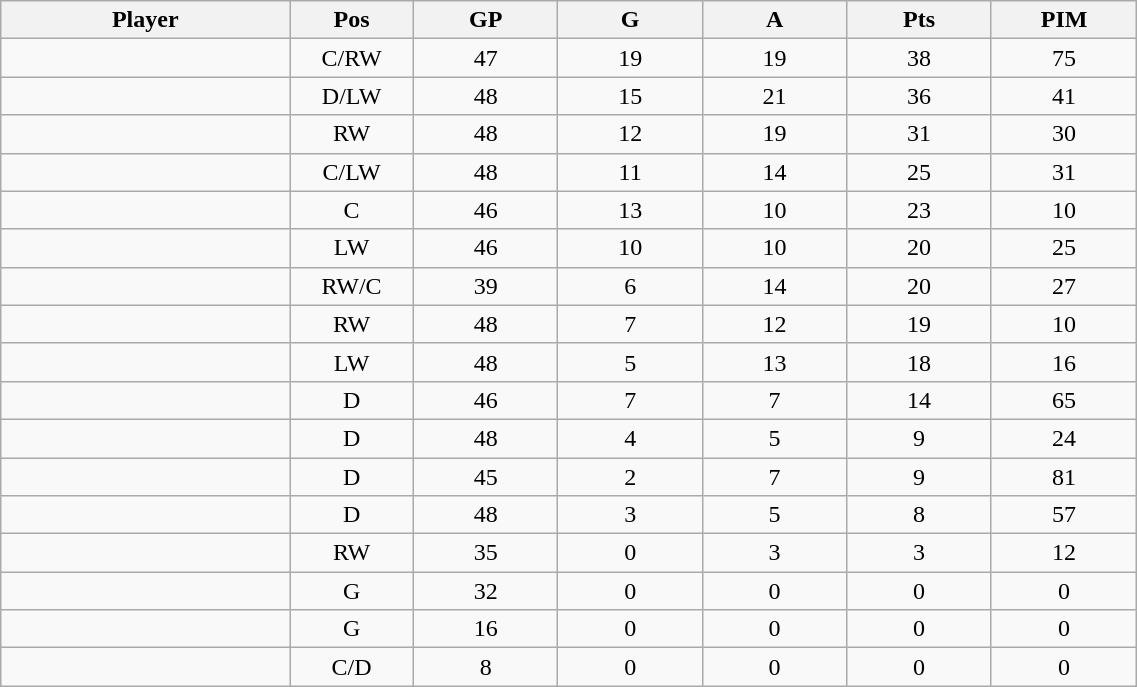<table class="wikitable sortable" width="60%">
<tr ALIGN="center">
<th bgcolor="#DDDDFF" width="10%">Player</th>
<th bgcolor="#DDDDFF" width="3%" title="Position">Pos</th>
<th bgcolor="#DDDDFF" width="5%" title="Games played">GP</th>
<th bgcolor="#DDDDFF" width="5%" title="Goals">G</th>
<th bgcolor="#DDDDFF" width="5%" title="Assists">A</th>
<th bgcolor="#DDDDFF" width="5%" title="Points">Pts</th>
<th bgcolor="#DDDDFF" width="5%" title="Penalties in Minutes">PIM</th>
</tr>
<tr align="center">
<td align="right"></td>
<td>C/RW</td>
<td>47</td>
<td>19</td>
<td>19</td>
<td>38</td>
<td>75</td>
</tr>
<tr align="center">
<td align="right"></td>
<td>D/LW</td>
<td>48</td>
<td>15</td>
<td>21</td>
<td>36</td>
<td>41</td>
</tr>
<tr align="center">
<td align="right"></td>
<td>RW</td>
<td>48</td>
<td>12</td>
<td>19</td>
<td>31</td>
<td>30</td>
</tr>
<tr align="center">
<td align="right"></td>
<td>C/LW</td>
<td>48</td>
<td>11</td>
<td>14</td>
<td>25</td>
<td>31</td>
</tr>
<tr align="center">
<td align="right"></td>
<td>C</td>
<td>46</td>
<td>13</td>
<td>10</td>
<td>23</td>
<td>10</td>
</tr>
<tr align="center">
<td align="right"></td>
<td>LW</td>
<td>46</td>
<td>10</td>
<td>10</td>
<td>20</td>
<td>25</td>
</tr>
<tr align="center">
<td align="right"></td>
<td>RW/C</td>
<td>39</td>
<td>6</td>
<td>14</td>
<td>20</td>
<td>27</td>
</tr>
<tr align="center">
<td align="right"></td>
<td>RW</td>
<td>48</td>
<td>7</td>
<td>12</td>
<td>19</td>
<td>10</td>
</tr>
<tr align="center">
<td align="right"></td>
<td>LW</td>
<td>48</td>
<td>5</td>
<td>13</td>
<td>18</td>
<td>16</td>
</tr>
<tr align="center">
<td align="right"></td>
<td>D</td>
<td>46</td>
<td>7</td>
<td>7</td>
<td>14</td>
<td>65</td>
</tr>
<tr align="center">
<td align="right"></td>
<td>D</td>
<td>48</td>
<td>4</td>
<td>5</td>
<td>9</td>
<td>24</td>
</tr>
<tr align="center">
<td align="right"></td>
<td>D</td>
<td>45</td>
<td>2</td>
<td>7</td>
<td>9</td>
<td>81</td>
</tr>
<tr align="center">
<td align="right"></td>
<td>D</td>
<td>48</td>
<td>3</td>
<td>5</td>
<td>8</td>
<td>57</td>
</tr>
<tr align="center">
<td align="right"></td>
<td>RW</td>
<td>35</td>
<td>0</td>
<td>3</td>
<td>3</td>
<td>12</td>
</tr>
<tr align="center">
<td align="right"></td>
<td>G</td>
<td>32</td>
<td>0</td>
<td>0</td>
<td>0</td>
<td>0</td>
</tr>
<tr align="center">
<td align="right"></td>
<td>G</td>
<td>16</td>
<td>0</td>
<td>0</td>
<td>0</td>
<td>0</td>
</tr>
<tr align="center">
<td align="right"></td>
<td>C/D</td>
<td>8</td>
<td>0</td>
<td>0</td>
<td>0</td>
<td>0</td>
</tr>
</table>
